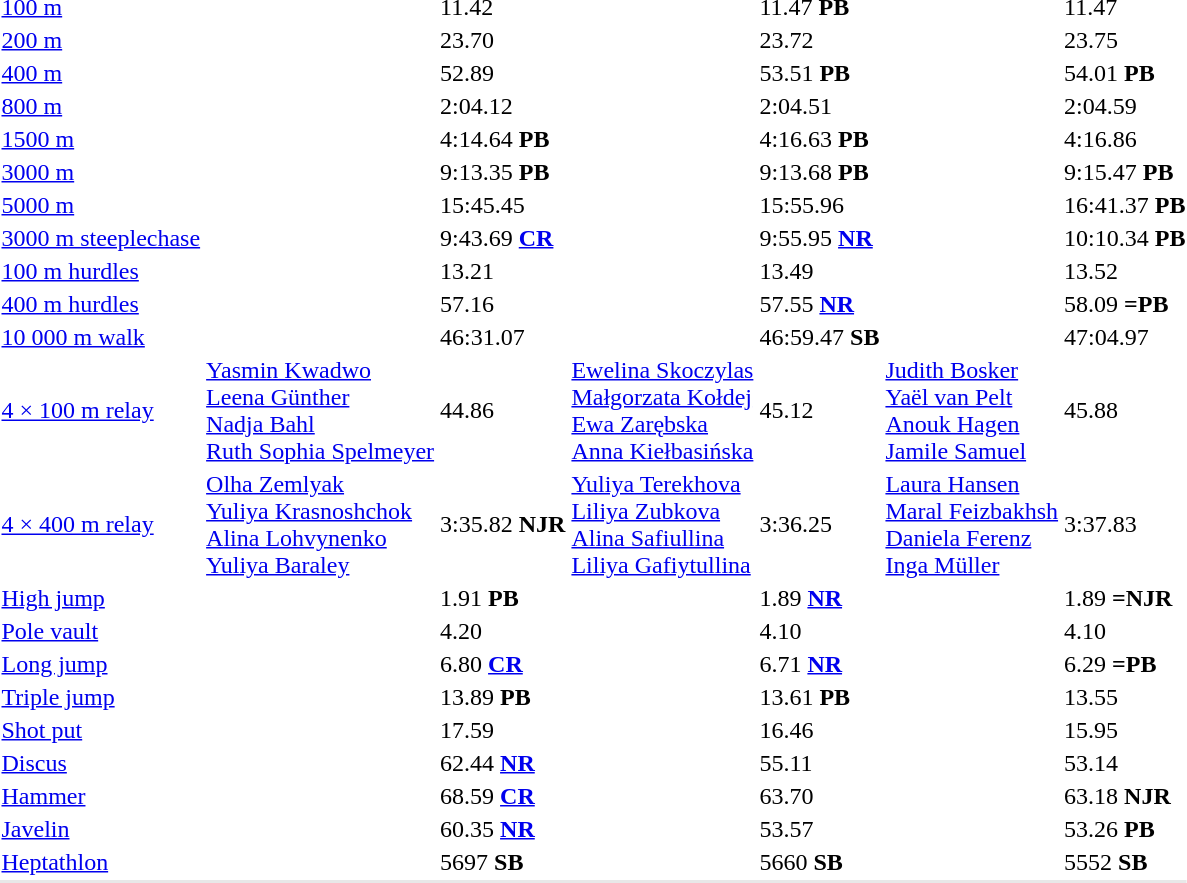<table>
<tr>
<td><a href='#'>100 m</a></td>
<td></td>
<td>11.42</td>
<td></td>
<td>11.47 <strong>PB</strong></td>
<td></td>
<td>11.47</td>
</tr>
<tr>
<td><a href='#'>200 m</a></td>
<td></td>
<td>23.70</td>
<td></td>
<td>23.72</td>
<td></td>
<td>23.75</td>
</tr>
<tr>
<td><a href='#'>400 m</a></td>
<td></td>
<td>52.89</td>
<td></td>
<td>53.51 <strong>PB</strong></td>
<td></td>
<td>54.01 <strong>PB</strong></td>
</tr>
<tr>
<td><a href='#'>800 m</a></td>
<td></td>
<td>2:04.12</td>
<td></td>
<td>2:04.51</td>
<td></td>
<td>2:04.59</td>
</tr>
<tr>
<td><a href='#'>1500 m</a></td>
<td></td>
<td>4:14.64 <strong>PB</strong></td>
<td></td>
<td>4:16.63 <strong>PB</strong></td>
<td></td>
<td>4:16.86</td>
</tr>
<tr>
<td><a href='#'>3000 m</a></td>
<td></td>
<td>9:13.35 <strong>PB</strong></td>
<td></td>
<td>9:13.68 <strong>PB</strong></td>
<td></td>
<td>9:15.47 <strong>PB</strong></td>
</tr>
<tr>
<td><a href='#'>5000 m</a></td>
<td></td>
<td>15:45.45</td>
<td></td>
<td>15:55.96</td>
<td></td>
<td>16:41.37 <strong>PB</strong></td>
</tr>
<tr>
<td><a href='#'>3000 m steeplechase</a></td>
<td></td>
<td>9:43.69 <strong><a href='#'>CR</a></strong></td>
<td></td>
<td>9:55.95 <strong><a href='#'>NR</a></strong></td>
<td></td>
<td>10:10.34 <strong>PB</strong></td>
</tr>
<tr>
<td><a href='#'>100 m hurdles</a></td>
<td></td>
<td>13.21</td>
<td></td>
<td>13.49</td>
<td></td>
<td>13.52</td>
</tr>
<tr>
<td><a href='#'>400 m hurdles</a></td>
<td></td>
<td>57.16</td>
<td></td>
<td>57.55 <strong><a href='#'>NR</a></strong></td>
<td></td>
<td>58.09 <strong>=PB</strong></td>
</tr>
<tr>
<td><a href='#'>10 000 m walk</a></td>
<td></td>
<td>46:31.07</td>
<td></td>
<td>46:59.47 <strong>SB</strong></td>
<td></td>
<td>47:04.97</td>
</tr>
<tr>
<td><a href='#'>4 × 100 m relay</a></td>
<td><a href='#'>Yasmin Kwadwo</a><br><a href='#'>Leena Günther</a><br><a href='#'>Nadja Bahl</a><br><a href='#'>Ruth Sophia Spelmeyer</a><br></td>
<td>44.86</td>
<td><a href='#'>Ewelina Skoczylas</a><br><a href='#'>Małgorzata Kołdej</a><br><a href='#'>Ewa Zarębska</a><br><a href='#'>Anna Kiełbasińska</a><br></td>
<td>45.12</td>
<td><a href='#'>Judith Bosker</a><br><a href='#'>Yaël van Pelt</a><br><a href='#'>Anouk Hagen</a><br><a href='#'>Jamile Samuel</a><br></td>
<td>45.88</td>
</tr>
<tr>
<td><a href='#'>4 × 400 m relay</a></td>
<td><a href='#'>Olha Zemlyak</a><br><a href='#'>Yuliya Krasnoshchok</a><br><a href='#'>Alina Lohvynenko</a><br><a href='#'>Yuliya Baraley</a><br></td>
<td>3:35.82 <strong>NJR</strong></td>
<td><a href='#'>Yuliya Terekhova</a><br><a href='#'>Liliya Zubkova</a><br><a href='#'>Alina Safiullina</a><br><a href='#'>Liliya Gafiytullina</a><br></td>
<td>3:36.25</td>
<td><a href='#'>Laura Hansen</a><br><a href='#'>Maral Feizbakhsh</a><br><a href='#'>Daniela Ferenz</a><br><a href='#'>Inga Müller</a><br></td>
<td>3:37.83</td>
</tr>
<tr>
<td><a href='#'>High jump</a></td>
<td></td>
<td>1.91 <strong>PB</strong></td>
<td></td>
<td>1.89 <strong><a href='#'>NR</a></strong></td>
<td></td>
<td>1.89 <strong>=NJR</strong></td>
</tr>
<tr>
<td><a href='#'>Pole vault</a></td>
<td></td>
<td>4.20</td>
<td></td>
<td>4.10</td>
<td></td>
<td>4.10</td>
</tr>
<tr>
<td><a href='#'>Long jump</a></td>
<td></td>
<td>6.80 <strong><a href='#'>CR</a></strong></td>
<td></td>
<td>6.71 <strong><a href='#'>NR</a></strong></td>
<td></td>
<td>6.29 <strong>=PB</strong></td>
</tr>
<tr>
<td><a href='#'>Triple jump</a></td>
<td></td>
<td>13.89 <strong>PB</strong></td>
<td></td>
<td>13.61 <strong>PB</strong></td>
<td></td>
<td>13.55</td>
</tr>
<tr>
<td><a href='#'>Shot put</a></td>
<td></td>
<td>17.59</td>
<td></td>
<td>16.46</td>
<td></td>
<td>15.95</td>
</tr>
<tr>
<td><a href='#'>Discus</a></td>
<td></td>
<td>62.44 <strong><a href='#'>NR</a></strong></td>
<td></td>
<td>55.11</td>
<td></td>
<td>53.14</td>
</tr>
<tr>
<td><a href='#'>Hammer</a></td>
<td></td>
<td>68.59 <strong><a href='#'>CR</a></strong></td>
<td></td>
<td>63.70</td>
<td></td>
<td>63.18 <strong>NJR</strong></td>
</tr>
<tr>
<td><a href='#'>Javelin</a></td>
<td></td>
<td>60.35 <strong><a href='#'>NR</a></strong></td>
<td></td>
<td>53.57</td>
<td></td>
<td>53.26 <strong>PB</strong></td>
</tr>
<tr>
<td><a href='#'>Heptathlon</a></td>
<td></td>
<td>5697 <strong>SB</strong></td>
<td></td>
<td>5660 <strong>SB</strong></td>
<td></td>
<td>5552 <strong>SB</strong></td>
</tr>
<tr bgcolor= e8e8e8>
<td colspan=7></td>
</tr>
</table>
